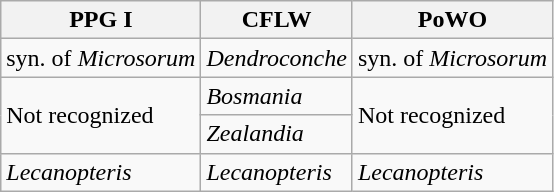<table class="wikitable">
<tr>
<th>PPG I</th>
<th>CFLW</th>
<th>PoWO</th>
</tr>
<tr>
<td>syn. of <em>Microsorum</em></td>
<td><em>Dendroconche</em></td>
<td>syn. of <em>Microsorum</em></td>
</tr>
<tr>
<td rowspan=2>Not recognized</td>
<td><em>Bosmania</em></td>
<td rowspan=2>Not recognized</td>
</tr>
<tr>
<td><em>Zealandia</em></td>
</tr>
<tr>
<td><em>Lecanopteris</em></td>
<td><em>Lecanopteris</em></td>
<td><em>Lecanopteris</em></td>
</tr>
</table>
